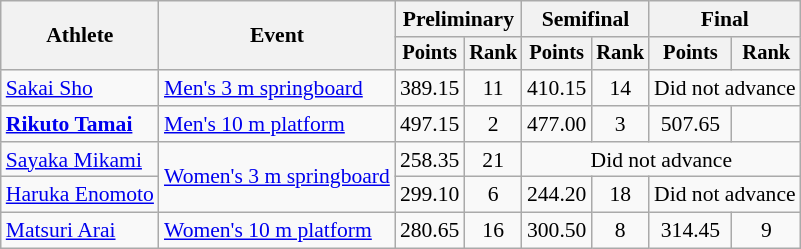<table class=wikitable style=font-size:90%;text-align:center>
<tr>
<th rowspan=2>Athlete</th>
<th rowspan=2>Event</th>
<th colspan=2>Preliminary</th>
<th colspan=2>Semifinal</th>
<th colspan=2>Final</th>
</tr>
<tr style=font-size:95%>
<th>Points</th>
<th>Rank</th>
<th>Points</th>
<th>Rank</th>
<th>Points</th>
<th>Rank</th>
</tr>
<tr align=center>
<td align=left><a href='#'>Sakai Sho</a></td>
<td align="left"><a href='#'>Men's 3 m springboard</a></td>
<td>389.15</td>
<td>11</td>
<td>410.15</td>
<td>14</td>
<td colspan="2">Did not advance</td>
</tr>
<tr align=center>
<td align=left><strong><a href='#'>Rikuto Tamai</a></strong></td>
<td align=left><a href='#'>Men's 10 m platform</a></td>
<td>497.15</td>
<td>2</td>
<td>477.00</td>
<td>3</td>
<td>507.65</td>
<td></td>
</tr>
<tr align=center>
<td align=left><a href='#'>Sayaka Mikami</a></td>
<td align=left rowspan=2><a href='#'>Women's 3 m springboard</a></td>
<td>258.35</td>
<td>21</td>
<td colspan="4">Did not advance</td>
</tr>
<tr align=center>
<td align=left><a href='#'>Haruka Enomoto</a></td>
<td>299.10</td>
<td>6</td>
<td>244.20</td>
<td>18</td>
<td colspan="3">Did not advance</td>
</tr>
<tr align=center>
<td align=left><a href='#'>Matsuri Arai</a></td>
<td align="left"><a href='#'>Women's 10 m platform</a></td>
<td>280.65</td>
<td>16</td>
<td>300.50</td>
<td>8</td>
<td>314.45</td>
<td>9</td>
</tr>
</table>
